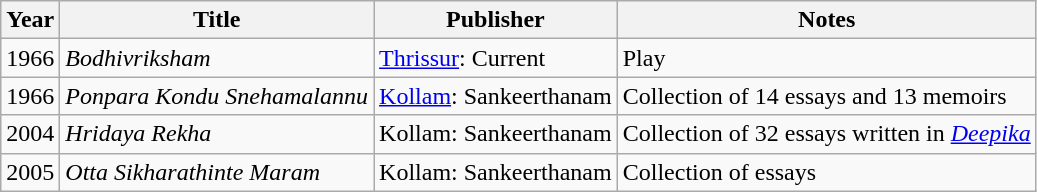<table class="wikitable">
<tr>
<th>Year</th>
<th>Title</th>
<th>Publisher</th>
<th>Notes</th>
</tr>
<tr>
<td>1966</td>
<td><em>Bodhivriksham</em></td>
<td><a href='#'>Thrissur</a>: Current</td>
<td>Play</td>
</tr>
<tr>
<td>1966</td>
<td><em>Ponpara Kondu Snehamalannu</em></td>
<td><a href='#'>Kollam</a>: Sankeerthanam</td>
<td>Collection of 14 essays and 13 memoirs</td>
</tr>
<tr>
<td>2004</td>
<td><em>Hridaya Rekha</em></td>
<td>Kollam: Sankeerthanam</td>
<td>Collection of 32 essays written in <em><a href='#'>Deepika</a></em></td>
</tr>
<tr>
<td>2005</td>
<td><em>Otta Sikharathinte Maram</em></td>
<td>Kollam: Sankeerthanam</td>
<td>Collection of essays</td>
</tr>
</table>
